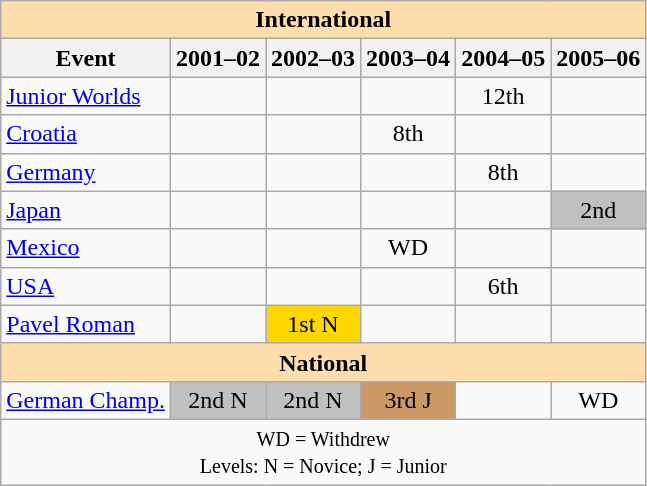<table class="wikitable" style="text-align:center">
<tr>
<th style="background-color: #ffdead; " colspan=6 align=center>International</th>
</tr>
<tr>
<th>Event</th>
<th>2001–02</th>
<th>2002–03</th>
<th>2003–04</th>
<th>2004–05</th>
<th>2005–06</th>
</tr>
<tr>
<td align=left><a href='#'>Junior Worlds</a></td>
<td></td>
<td></td>
<td></td>
<td>12th</td>
<td></td>
</tr>
<tr>
<td align=left> <a href='#'>Croatia</a></td>
<td></td>
<td></td>
<td>8th</td>
<td></td>
<td></td>
</tr>
<tr>
<td align=left> <a href='#'>Germany</a></td>
<td></td>
<td></td>
<td></td>
<td>8th</td>
<td></td>
</tr>
<tr>
<td align=left> <a href='#'>Japan</a></td>
<td></td>
<td></td>
<td></td>
<td></td>
<td bgcolor=silver>2nd</td>
</tr>
<tr>
<td align=left> <a href='#'>Mexico</a></td>
<td></td>
<td></td>
<td>WD</td>
<td></td>
<td></td>
</tr>
<tr>
<td align=left> <a href='#'>USA</a></td>
<td></td>
<td></td>
<td></td>
<td>6th</td>
<td></td>
</tr>
<tr>
<td align=left><a href='#'>Pavel Roman</a></td>
<td></td>
<td bgcolor=gold>1st N</td>
<td></td>
<td></td>
<td></td>
</tr>
<tr>
<th style="background-color: #ffdead; " colspan=6 align=center>National</th>
</tr>
<tr>
<td align=left><a href='#'>German Champ.</a></td>
<td bgcolor=silver>2nd N</td>
<td bgcolor=silver>2nd N</td>
<td bgcolor=cc9966>3rd J</td>
<td></td>
<td>WD</td>
</tr>
<tr>
<td colspan=6 align=center><small> WD = Withdrew <br> Levels: N = Novice; J = Junior </small></td>
</tr>
</table>
